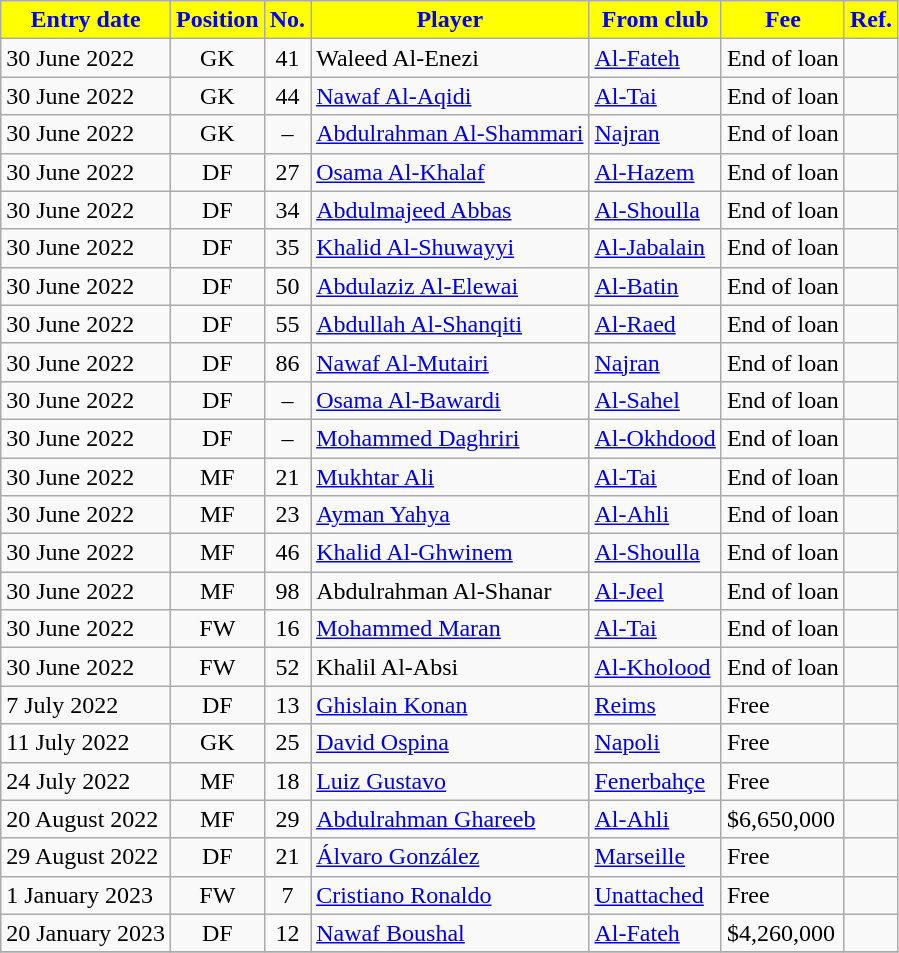<table class="wikitable sortable">
<tr>
<th style="background:yellow; color:blue;"><strong>Entry date</strong></th>
<th style="background:yellow; color:blue;"><strong>Position</strong></th>
<th style="background:yellow; color:blue;"><strong>No.</strong></th>
<th style="background:yellow; color:blue;"><strong>Player</strong></th>
<th style="background:yellow; color:blue;"><strong>From club</strong></th>
<th style="background:yellow; color:blue;"><strong>Fee</strong></th>
<th style="background:yellow; color:blue;"><strong>Ref.</strong></th>
</tr>
<tr>
<td>30 June 2022</td>
<td style="text-align:center;">GK</td>
<td style="text-align:center;">41</td>
<td style="text-align:left;"> Waleed Al-Enezi</td>
<td style="text-align:left;"> <a href='#'>Al-Fateh</a></td>
<td>End of loan</td>
<td></td>
</tr>
<tr>
<td>30 June 2022</td>
<td style="text-align:center;">GK</td>
<td style="text-align:center;">44</td>
<td style="text-align:left;"> <a href='#'>Nawaf Al-Aqidi</a></td>
<td style="text-align:left;"> <a href='#'>Al-Tai</a></td>
<td>End of loan</td>
<td></td>
</tr>
<tr>
<td>30 June 2022</td>
<td style="text-align:center;">GK</td>
<td style="text-align:center;">–</td>
<td style="text-align:left;"> <a href='#'>Abdulrahman Al-Shammari</a></td>
<td style="text-align:left;"> <a href='#'>Najran</a></td>
<td>End of loan</td>
<td></td>
</tr>
<tr>
<td>30 June 2022</td>
<td style="text-align:center;">DF</td>
<td style="text-align:center;">27</td>
<td style="text-align:left;"> <a href='#'>Osama Al-Khalaf</a></td>
<td style="text-align:left;"> <a href='#'>Al-Hazem</a></td>
<td>End of loan</td>
<td></td>
</tr>
<tr>
<td>30 June 2022</td>
<td style="text-align:center;">DF</td>
<td style="text-align:center;">34</td>
<td style="text-align:left;"> <a href='#'>Abdulmajeed Abbas</a></td>
<td style="text-align:left;"> <a href='#'>Al-Shoulla</a></td>
<td>End of loan</td>
<td></td>
</tr>
<tr>
<td>30 June 2022</td>
<td style="text-align:center;">DF</td>
<td style="text-align:center;">35</td>
<td style="text-align:left;"> <a href='#'>Khalid Al-Shuwayyi</a></td>
<td style="text-align:left;"> <a href='#'>Al-Jabalain</a></td>
<td>End of loan</td>
<td></td>
</tr>
<tr>
<td>30 June 2022</td>
<td style="text-align:center;">DF</td>
<td style="text-align:center;">50</td>
<td style="text-align:left;"> <a href='#'>Abdulaziz Al-Elewai</a></td>
<td style="text-align:left;"> <a href='#'>Al-Batin</a></td>
<td>End of loan</td>
<td></td>
</tr>
<tr>
<td>30 June 2022</td>
<td style="text-align:center;">DF</td>
<td style="text-align:center;">55</td>
<td style="text-align:left;"> <a href='#'>Abdullah Al-Shanqiti</a></td>
<td style="text-align:left;"> <a href='#'>Al-Raed</a></td>
<td>End of loan</td>
<td></td>
</tr>
<tr>
<td>30 June 2022</td>
<td style="text-align:center;">DF</td>
<td style="text-align:center;">86</td>
<td style="text-align:left;"> <a href='#'>Nawaf Al-Mutairi</a></td>
<td style="text-align:left;"> <a href='#'>Najran</a></td>
<td>End of loan</td>
<td></td>
</tr>
<tr>
<td>30 June 2022</td>
<td style="text-align:center;">DF</td>
<td style="text-align:center;">–</td>
<td style="text-align:left;"> <a href='#'>Osama Al-Bawardi</a></td>
<td style="text-align:left;"> <a href='#'>Al-Sahel</a></td>
<td>End of loan</td>
<td></td>
</tr>
<tr>
<td>30 June 2022</td>
<td style="text-align:center;">DF</td>
<td style="text-align:center;">–</td>
<td style="text-align:left;"> <a href='#'>Mohammed Daghriri</a></td>
<td style="text-align:left;"> <a href='#'>Al-Okhdood</a></td>
<td>End of loan</td>
<td></td>
</tr>
<tr>
<td>30 June 2022</td>
<td style="text-align:center;">MF</td>
<td style="text-align:center;">21</td>
<td style="text-align:left;"> <a href='#'>Mukhtar Ali</a></td>
<td style="text-align:left;"> <a href='#'>Al-Tai</a></td>
<td>End of loan</td>
<td></td>
</tr>
<tr>
<td>30 June 2022</td>
<td style="text-align:center;">MF</td>
<td style="text-align:center;">23</td>
<td style="text-align:left;"> <a href='#'>Ayman Yahya</a></td>
<td style="text-align:left;"> <a href='#'>Al-Ahli</a></td>
<td>End of loan</td>
<td></td>
</tr>
<tr>
<td>30 June 2022</td>
<td style="text-align:center;">MF</td>
<td style="text-align:center;">46</td>
<td style="text-align:left;"> <a href='#'>Khalid Al-Ghwinem</a></td>
<td style="text-align:left;"> <a href='#'>Al-Shoulla</a></td>
<td>End of loan</td>
<td></td>
</tr>
<tr>
<td>30 June 2022</td>
<td style="text-align:center;">MF</td>
<td style="text-align:center;">98</td>
<td style="text-align:left;"> Abdulrahman Al-Shanar</td>
<td style="text-align:left;"> <a href='#'>Al-Jeel</a></td>
<td>End of loan</td>
<td></td>
</tr>
<tr>
<td>30 June 2022</td>
<td style="text-align:center;">FW</td>
<td style="text-align:center;">16</td>
<td style="text-align:left;"> <a href='#'>Mohammed Maran</a></td>
<td style="text-align:left;"> <a href='#'>Al-Tai</a></td>
<td>End of loan</td>
<td></td>
</tr>
<tr>
<td>30 June 2022</td>
<td style="text-align:center;">FW</td>
<td style="text-align:center;">52</td>
<td style="text-align:left;"> Khalil Al-Absi</td>
<td style="text-align:left;"> <a href='#'>Al-Kholood</a></td>
<td>End of loan</td>
<td></td>
</tr>
<tr>
<td>7 July 2022</td>
<td style="text-align:center;">DF</td>
<td style="text-align:center;">13</td>
<td style="text-align:left;"> <a href='#'>Ghislain Konan</a></td>
<td style="text-align:left;"> <a href='#'>Reims</a></td>
<td>Free</td>
<td></td>
</tr>
<tr>
<td>11 July 2022</td>
<td style="text-align:center;">GK</td>
<td style="text-align:center;">25</td>
<td style="text-align:left;"> <a href='#'>David Ospina</a></td>
<td style="text-align:left;"> <a href='#'>Napoli</a></td>
<td>Free</td>
<td></td>
</tr>
<tr>
<td>24 July 2022</td>
<td style="text-align:center;">MF</td>
<td style="text-align:center;">18</td>
<td style="text-align:left;"> <a href='#'>Luiz Gustavo</a></td>
<td style="text-align:left;"> <a href='#'>Fenerbahçe</a></td>
<td>Free</td>
<td></td>
</tr>
<tr>
<td>20 August 2022</td>
<td style="text-align:center;">MF</td>
<td style="text-align:center;">29</td>
<td style="text-align:left;"> <a href='#'>Abdulrahman Ghareeb</a></td>
<td style="text-align:left;"> <a href='#'>Al-Ahli</a></td>
<td>$6,650,000</td>
<td></td>
</tr>
<tr>
<td>29 August 2022</td>
<td style="text-align:center;">DF</td>
<td style="text-align:center;">21</td>
<td style="text-align:left;"> <a href='#'>Álvaro González</a></td>
<td style="text-align:left;"> <a href='#'>Marseille</a></td>
<td>Free</td>
<td></td>
</tr>
<tr>
<td>1 January 2023</td>
<td style="text-align:center;">FW</td>
<td style="text-align:center;">7</td>
<td style="text-align:left;"> <a href='#'>Cristiano Ronaldo</a></td>
<td style="text-align:left;"><a href='#'>Unattached</a></td>
<td>Free</td>
<td></td>
</tr>
<tr>
<td>20 January 2023</td>
<td style="text-align:center;">DF</td>
<td style="text-align:center;">12</td>
<td style="text-align:left;"> <a href='#'>Nawaf Boushal</a></td>
<td style="text-align:left;"> <a href='#'>Al-Fateh</a></td>
<td>$4,260,000</td>
<td></td>
</tr>
<tr>
</tr>
</table>
